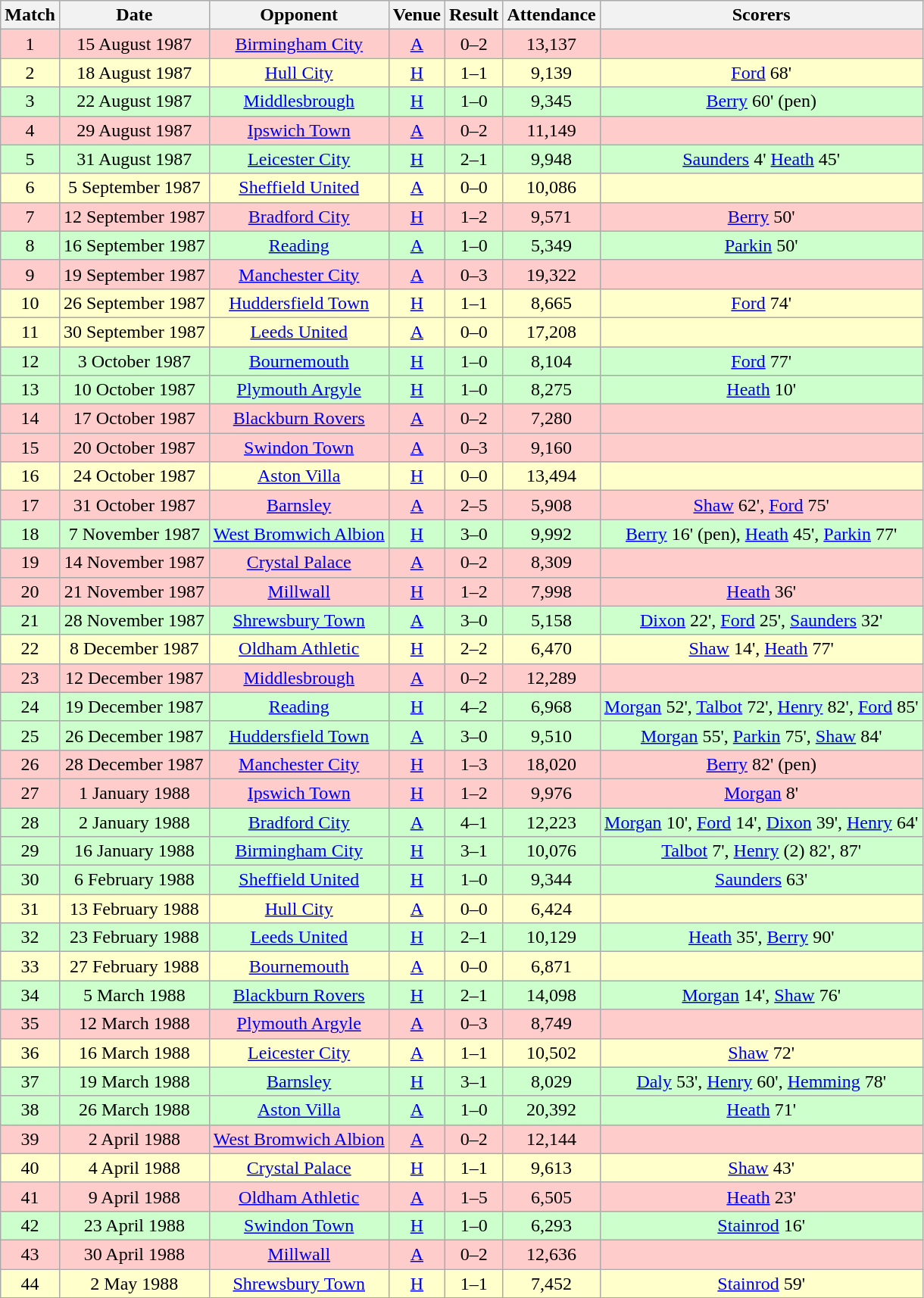<table class="wikitable " style="font-size:100%; text-align:center">
<tr>
<th>Match</th>
<th>Date</th>
<th>Opponent</th>
<th>Venue</th>
<th>Result</th>
<th>Attendance</th>
<th>Scorers</th>
</tr>
<tr style="background-color: #FFCCCC;">
<td>1</td>
<td>15 August 1987</td>
<td><a href='#'>Birmingham City</a></td>
<td><a href='#'>A</a></td>
<td>0–2</td>
<td>13,137</td>
<td></td>
</tr>
<tr style="background-color: #FFFFCC;">
<td>2</td>
<td>18 August 1987</td>
<td><a href='#'>Hull City</a></td>
<td><a href='#'>H</a></td>
<td>1–1</td>
<td>9,139</td>
<td><a href='#'>Ford</a> 68'</td>
</tr>
<tr style="background-color: #CCFFCC;">
<td>3</td>
<td>22 August 1987</td>
<td><a href='#'>Middlesbrough</a></td>
<td><a href='#'>H</a></td>
<td>1–0</td>
<td>9,345</td>
<td><a href='#'>Berry</a> 60' (pen)</td>
</tr>
<tr style="background-color: #FFCCCC;">
<td>4</td>
<td>29 August 1987</td>
<td><a href='#'>Ipswich Town</a></td>
<td><a href='#'>A</a></td>
<td>0–2</td>
<td>11,149</td>
<td></td>
</tr>
<tr style="background-color: #CCFFCC;">
<td>5</td>
<td>31 August 1987</td>
<td><a href='#'>Leicester City</a></td>
<td><a href='#'>H</a></td>
<td>2–1</td>
<td>9,948</td>
<td><a href='#'>Saunders</a> 4' <a href='#'>Heath</a> 45'</td>
</tr>
<tr style="background-color: #FFFFCC;">
<td>6</td>
<td>5 September 1987</td>
<td><a href='#'>Sheffield United</a></td>
<td><a href='#'>A</a></td>
<td>0–0</td>
<td>10,086</td>
<td></td>
</tr>
<tr style="background-color: #FFCCCC;">
<td>7</td>
<td>12 September 1987</td>
<td><a href='#'>Bradford City</a></td>
<td><a href='#'>H</a></td>
<td>1–2</td>
<td>9,571</td>
<td><a href='#'>Berry</a> 50'</td>
</tr>
<tr style="background-color: #CCFFCC;">
<td>8</td>
<td>16 September 1987</td>
<td><a href='#'>Reading</a></td>
<td><a href='#'>A</a></td>
<td>1–0</td>
<td>5,349</td>
<td><a href='#'>Parkin</a> 50'</td>
</tr>
<tr style="background-color: #FFCCCC;">
<td>9</td>
<td>19 September 1987</td>
<td><a href='#'>Manchester City</a></td>
<td><a href='#'>A</a></td>
<td>0–3</td>
<td>19,322</td>
<td></td>
</tr>
<tr style="background-color: #FFFFCC;">
<td>10</td>
<td>26 September 1987</td>
<td><a href='#'>Huddersfield Town</a></td>
<td><a href='#'>H</a></td>
<td>1–1</td>
<td>8,665</td>
<td><a href='#'>Ford</a> 74'</td>
</tr>
<tr style="background-color: #FFFFCC;">
<td>11</td>
<td>30 September 1987</td>
<td><a href='#'>Leeds United</a></td>
<td><a href='#'>A</a></td>
<td>0–0</td>
<td>17,208</td>
<td></td>
</tr>
<tr style="background-color: #CCFFCC;">
<td>12</td>
<td>3 October 1987</td>
<td><a href='#'>Bournemouth</a></td>
<td><a href='#'>H</a></td>
<td>1–0</td>
<td>8,104</td>
<td><a href='#'>Ford</a> 77'</td>
</tr>
<tr style="background-color: #CCFFCC;">
<td>13</td>
<td>10 October 1987</td>
<td><a href='#'>Plymouth Argyle</a></td>
<td><a href='#'>H</a></td>
<td>1–0</td>
<td>8,275</td>
<td><a href='#'>Heath</a> 10'</td>
</tr>
<tr style="background-color: #FFCCCC;">
<td>14</td>
<td>17 October 1987</td>
<td><a href='#'>Blackburn Rovers</a></td>
<td><a href='#'>A</a></td>
<td>0–2</td>
<td>7,280</td>
<td></td>
</tr>
<tr style="background-color: #FFCCCC;">
<td>15</td>
<td>20 October 1987</td>
<td><a href='#'>Swindon Town</a></td>
<td><a href='#'>A</a></td>
<td>0–3</td>
<td>9,160</td>
<td></td>
</tr>
<tr style="background-color: #FFFFCC;">
<td>16</td>
<td>24 October 1987</td>
<td><a href='#'>Aston Villa</a></td>
<td><a href='#'>H</a></td>
<td>0–0</td>
<td>13,494</td>
<td></td>
</tr>
<tr style="background-color: #FFCCCC;">
<td>17</td>
<td>31 October 1987</td>
<td><a href='#'>Barnsley</a></td>
<td><a href='#'>A</a></td>
<td>2–5</td>
<td>5,908</td>
<td><a href='#'>Shaw</a> 62', <a href='#'>Ford</a> 75'</td>
</tr>
<tr style="background-color: #CCFFCC;">
<td>18</td>
<td>7 November 1987</td>
<td><a href='#'>West Bromwich Albion</a></td>
<td><a href='#'>H</a></td>
<td>3–0</td>
<td>9,992</td>
<td><a href='#'>Berry</a> 16' (pen), <a href='#'>Heath</a> 45', <a href='#'>Parkin</a> 77'</td>
</tr>
<tr style="background-color: #FFCCCC;">
<td>19</td>
<td>14 November 1987</td>
<td><a href='#'>Crystal Palace</a></td>
<td><a href='#'>A</a></td>
<td>0–2</td>
<td>8,309</td>
<td></td>
</tr>
<tr style="background-color: #FFCCCC;">
<td>20</td>
<td>21 November 1987</td>
<td><a href='#'>Millwall</a></td>
<td><a href='#'>H</a></td>
<td>1–2</td>
<td>7,998</td>
<td><a href='#'>Heath</a> 36'</td>
</tr>
<tr style="background-color: #CCFFCC;">
<td>21</td>
<td>28 November 1987</td>
<td><a href='#'>Shrewsbury Town</a></td>
<td><a href='#'>A</a></td>
<td>3–0</td>
<td>5,158</td>
<td><a href='#'>Dixon</a> 22', <a href='#'>Ford</a> 25', <a href='#'>Saunders</a> 32'</td>
</tr>
<tr style="background-color: #FFFFCC;">
<td>22</td>
<td>8 December 1987</td>
<td><a href='#'>Oldham Athletic</a></td>
<td><a href='#'>H</a></td>
<td>2–2</td>
<td>6,470</td>
<td><a href='#'>Shaw</a> 14', <a href='#'>Heath</a> 77'</td>
</tr>
<tr style="background-color: #FFCCCC;">
<td>23</td>
<td>12 December 1987</td>
<td><a href='#'>Middlesbrough</a></td>
<td><a href='#'>A</a></td>
<td>0–2</td>
<td>12,289</td>
<td></td>
</tr>
<tr style="background-color: #CCFFCC;">
<td>24</td>
<td>19 December 1987</td>
<td><a href='#'>Reading</a></td>
<td><a href='#'>H</a></td>
<td>4–2</td>
<td>6,968</td>
<td><a href='#'>Morgan</a> 52', <a href='#'>Talbot</a> 72', <a href='#'>Henry</a> 82', <a href='#'>Ford</a> 85'</td>
</tr>
<tr style="background-color: #CCFFCC;">
<td>25</td>
<td>26 December 1987</td>
<td><a href='#'>Huddersfield Town</a></td>
<td><a href='#'>A</a></td>
<td>3–0</td>
<td>9,510</td>
<td><a href='#'>Morgan</a> 55', <a href='#'>Parkin</a> 75', <a href='#'>Shaw</a> 84'</td>
</tr>
<tr style="background-color: #FFCCCC;">
<td>26</td>
<td>28 December 1987</td>
<td><a href='#'>Manchester City</a></td>
<td><a href='#'>H</a></td>
<td>1–3</td>
<td>18,020</td>
<td><a href='#'>Berry</a> 82' (pen)</td>
</tr>
<tr style="background-color: #FFCCCC;">
<td>27</td>
<td>1 January 1988</td>
<td><a href='#'>Ipswich Town</a></td>
<td><a href='#'>H</a></td>
<td>1–2</td>
<td>9,976</td>
<td><a href='#'>Morgan</a> 8'</td>
</tr>
<tr style="background-color: #CCFFCC;">
<td>28</td>
<td>2 January 1988</td>
<td><a href='#'>Bradford City</a></td>
<td><a href='#'>A</a></td>
<td>4–1</td>
<td>12,223</td>
<td><a href='#'>Morgan</a> 10', <a href='#'>Ford</a> 14', <a href='#'>Dixon</a> 39', <a href='#'>Henry</a> 64'</td>
</tr>
<tr style="background-color: #CCFFCC;">
<td>29</td>
<td>16 January 1988</td>
<td><a href='#'>Birmingham City</a></td>
<td><a href='#'>H</a></td>
<td>3–1</td>
<td>10,076</td>
<td><a href='#'>Talbot</a> 7', <a href='#'>Henry</a> (2) 82', 87'</td>
</tr>
<tr style="background-color: #CCFFCC;">
<td>30</td>
<td>6 February 1988</td>
<td><a href='#'>Sheffield United</a></td>
<td><a href='#'>H</a></td>
<td>1–0</td>
<td>9,344</td>
<td><a href='#'>Saunders</a> 63'</td>
</tr>
<tr style="background-color: #FFFFCC;">
<td>31</td>
<td>13 February 1988</td>
<td><a href='#'>Hull City</a></td>
<td><a href='#'>A</a></td>
<td>0–0</td>
<td>6,424</td>
<td></td>
</tr>
<tr style="background-color: #CCFFCC;">
<td>32</td>
<td>23 February 1988</td>
<td><a href='#'>Leeds United</a></td>
<td><a href='#'>H</a></td>
<td>2–1</td>
<td>10,129</td>
<td><a href='#'>Heath</a> 35', <a href='#'>Berry</a> 90'</td>
</tr>
<tr style="background-color: #FFFFCC;">
<td>33</td>
<td>27 February 1988</td>
<td><a href='#'>Bournemouth</a></td>
<td><a href='#'>A</a></td>
<td>0–0</td>
<td>6,871</td>
<td></td>
</tr>
<tr style="background-color: #CCFFCC;">
<td>34</td>
<td>5 March 1988</td>
<td><a href='#'>Blackburn Rovers</a></td>
<td><a href='#'>H</a></td>
<td>2–1</td>
<td>14,098</td>
<td><a href='#'>Morgan</a> 14', <a href='#'>Shaw</a> 76'</td>
</tr>
<tr style="background-color: #FFCCCC;">
<td>35</td>
<td>12 March 1988</td>
<td><a href='#'>Plymouth Argyle</a></td>
<td><a href='#'>A</a></td>
<td>0–3</td>
<td>8,749</td>
<td></td>
</tr>
<tr style="background-color: #FFFFCC;">
<td>36</td>
<td>16 March 1988</td>
<td><a href='#'>Leicester City</a></td>
<td><a href='#'>A</a></td>
<td>1–1</td>
<td>10,502</td>
<td><a href='#'>Shaw</a> 72'</td>
</tr>
<tr style="background-color: #CCFFCC;">
<td>37</td>
<td>19 March 1988</td>
<td><a href='#'>Barnsley</a></td>
<td><a href='#'>H</a></td>
<td>3–1</td>
<td>8,029</td>
<td><a href='#'>Daly</a> 53', <a href='#'>Henry</a> 60', <a href='#'>Hemming</a> 78'</td>
</tr>
<tr style="background-color: #CCFFCC;">
<td>38</td>
<td>26 March 1988</td>
<td><a href='#'>Aston Villa</a></td>
<td><a href='#'>A</a></td>
<td>1–0</td>
<td>20,392</td>
<td><a href='#'>Heath</a> 71'</td>
</tr>
<tr style="background-color: #FFCCCC;">
<td>39</td>
<td>2 April 1988</td>
<td><a href='#'>West Bromwich Albion</a></td>
<td><a href='#'>A</a></td>
<td>0–2</td>
<td>12,144</td>
<td></td>
</tr>
<tr style="background-color: #FFFFCC;">
<td>40</td>
<td>4 April 1988</td>
<td><a href='#'>Crystal Palace</a></td>
<td><a href='#'>H</a></td>
<td>1–1</td>
<td>9,613</td>
<td><a href='#'>Shaw</a> 43'</td>
</tr>
<tr style="background-color: #FFCCCC;">
<td>41</td>
<td>9 April 1988</td>
<td><a href='#'>Oldham Athletic</a></td>
<td><a href='#'>A</a></td>
<td>1–5</td>
<td>6,505</td>
<td><a href='#'>Heath</a> 23'</td>
</tr>
<tr style="background-color: #CCFFCC;">
<td>42</td>
<td>23 April 1988</td>
<td><a href='#'>Swindon Town</a></td>
<td><a href='#'>H</a></td>
<td>1–0</td>
<td>6,293</td>
<td><a href='#'>Stainrod</a> 16'</td>
</tr>
<tr style="background-color: #FFCCCC;">
<td>43</td>
<td>30 April 1988</td>
<td><a href='#'>Millwall</a></td>
<td><a href='#'>A</a></td>
<td>0–2</td>
<td>12,636</td>
<td></td>
</tr>
<tr style="background-color: #FFFFCC;">
<td>44</td>
<td>2 May 1988</td>
<td><a href='#'>Shrewsbury Town</a></td>
<td><a href='#'>H</a></td>
<td>1–1</td>
<td>7,452</td>
<td><a href='#'>Stainrod</a> 59'</td>
</tr>
</table>
